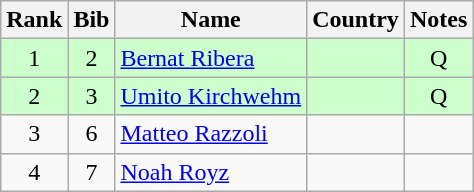<table class="wikitable" style="text-align:center;">
<tr>
<th>Rank</th>
<th>Bib</th>
<th>Name</th>
<th>Country</th>
<th>Notes</th>
</tr>
<tr bgcolor=ccffcc>
<td>1</td>
<td>2</td>
<td align=left><a href='#'>Bernat Ribera</a></td>
<td align=left></td>
<td>Q</td>
</tr>
<tr bgcolor=ccffcc>
<td>2</td>
<td>3</td>
<td align=left><a href='#'>Umito Kirchwehm</a></td>
<td align=left></td>
<td>Q</td>
</tr>
<tr>
<td>3</td>
<td>6</td>
<td align=left><a href='#'>Matteo Razzoli</a></td>
<td align=left></td>
<td></td>
</tr>
<tr>
<td>4</td>
<td>7</td>
<td align=left><a href='#'>Noah Royz</a></td>
<td align=left></td>
<td></td>
</tr>
</table>
